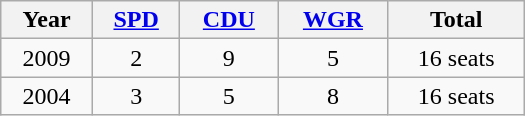<table class="wikitable" width="350">
<tr>
<th>Year</th>
<th><a href='#'>SPD</a></th>
<th><a href='#'>CDU</a></th>
<th><a href='#'>WGR</a></th>
<th>Total</th>
</tr>
<tr align="center">
<td>2009</td>
<td>2</td>
<td>9</td>
<td>5</td>
<td>16 seats</td>
</tr>
<tr align="center">
<td>2004</td>
<td>3</td>
<td>5</td>
<td>8</td>
<td>16 seats</td>
</tr>
</table>
